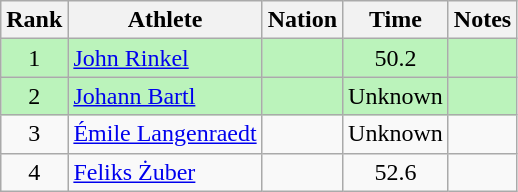<table class="wikitable sortable" style="text-align:center">
<tr>
<th>Rank</th>
<th>Athlete</th>
<th>Nation</th>
<th>Time</th>
<th>Notes</th>
</tr>
<tr bgcolor=bbf3bb>
<td>1</td>
<td align=left><a href='#'>John Rinkel</a></td>
<td align=left></td>
<td>50.2</td>
<td></td>
</tr>
<tr bgcolor=bbf3bb>
<td>2</td>
<td align=left><a href='#'>Johann Bartl</a></td>
<td align=left></td>
<td>Unknown</td>
<td></td>
</tr>
<tr>
<td>3</td>
<td align=left><a href='#'>Émile Langenraedt</a></td>
<td align=left></td>
<td>Unknown</td>
<td></td>
</tr>
<tr>
<td>4</td>
<td align=left><a href='#'>Feliks Żuber</a></td>
<td align=left></td>
<td>52.6</td>
<td></td>
</tr>
</table>
